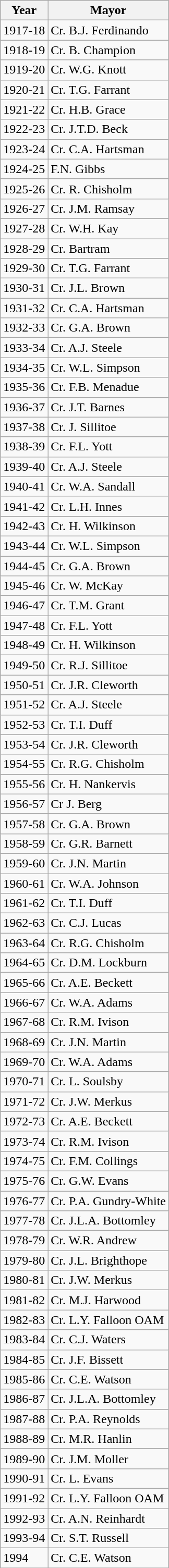<table class="wikitable">
<tr>
<th>Year</th>
<th>Mayor</th>
</tr>
<tr>
<td>1917-18</td>
<td>Cr. B.J. Ferdinando</td>
</tr>
<tr>
<td>1918-19</td>
<td>Cr. B. Champion</td>
</tr>
<tr>
<td>1919-20</td>
<td>Cr. W.G. Knott</td>
</tr>
<tr>
<td>1920-21</td>
<td>Cr. T.G. Farrant</td>
</tr>
<tr>
<td>1921-22</td>
<td>Cr. H.B. Grace</td>
</tr>
<tr>
<td>1922-23</td>
<td>Cr. J.T.D. Beck</td>
</tr>
<tr>
<td>1923-24</td>
<td>Cr. C.A. Hartsman</td>
</tr>
<tr>
<td>1924-25</td>
<td>F.N. Gibbs</td>
</tr>
<tr>
<td>1925-26</td>
<td>Cr. R. Chisholm</td>
</tr>
<tr>
<td>1926-27</td>
<td>Cr. J.M. Ramsay</td>
</tr>
<tr>
<td>1927-28</td>
<td>Cr. W.H. Kay</td>
</tr>
<tr>
<td>1928-29</td>
<td>Cr. Bartram</td>
</tr>
<tr>
<td>1929-30</td>
<td>Cr. T.G. Farrant</td>
</tr>
<tr>
<td>1930-31</td>
<td>Cr. J.L. Brown</td>
</tr>
<tr>
<td>1931-32</td>
<td>Cr. C.A. Hartsman</td>
</tr>
<tr>
<td>1932-33</td>
<td>Cr. G.A. Brown</td>
</tr>
<tr>
<td>1933-34</td>
<td>Cr. A.J. Steele</td>
</tr>
<tr>
<td>1934-35</td>
<td>Cr. W.L. Simpson</td>
</tr>
<tr>
<td>1935-36</td>
<td>Cr. F.B. Menadue</td>
</tr>
<tr>
<td>1936-37</td>
<td>Cr. J.T. Barnes</td>
</tr>
<tr>
<td>1937-38</td>
<td>Cr. J. Sillitoe</td>
</tr>
<tr>
<td>1938-39</td>
<td>Cr. F.L. Yott</td>
</tr>
<tr>
<td>1939-40</td>
<td>Cr. A.J. Steele</td>
</tr>
<tr>
<td>1940-41</td>
<td>Cr. W.A. Sandall</td>
</tr>
<tr>
<td>1941-42</td>
<td>Cr. L.H. Innes</td>
</tr>
<tr>
<td>1942-43</td>
<td>Cr. H. Wilkinson</td>
</tr>
<tr>
<td>1943-44</td>
<td>Cr. W.L. Simpson</td>
</tr>
<tr>
<td>1944-45</td>
<td>Cr. G.A. Brown</td>
</tr>
<tr>
<td>1945-46</td>
<td>Cr. W. McKay</td>
</tr>
<tr>
<td>1946-47</td>
<td>Cr. T.M. Grant</td>
</tr>
<tr>
<td>1947-48</td>
<td>Cr. F.L. Yott</td>
</tr>
<tr>
<td>1948-49</td>
<td>Cr. H. Wilkinson</td>
</tr>
<tr>
<td>1949-50</td>
<td>Cr. R.J. Sillitoe</td>
</tr>
<tr>
<td>1950-51</td>
<td>Cr. J.R. Cleworth</td>
</tr>
<tr>
<td>1951-52</td>
<td>Cr. A.J. Steele</td>
</tr>
<tr>
<td>1952-53</td>
<td>Cr. T.I. Duff</td>
</tr>
<tr>
<td>1953-54</td>
<td>Cr. J.R. Cleworth</td>
</tr>
<tr>
<td>1954-55</td>
<td>Cr. R.G. Chisholm</td>
</tr>
<tr>
<td>1955-56</td>
<td>Cr. H. Nankervis</td>
</tr>
<tr>
<td>1956-57</td>
<td>Cr J. Berg</td>
</tr>
<tr>
<td>1957-58</td>
<td>Cr. G.A. Brown</td>
</tr>
<tr>
<td>1958-59</td>
<td>Cr. G.R. Barnett</td>
</tr>
<tr>
<td>1959-60</td>
<td>Cr. J.N. Martin</td>
</tr>
<tr>
<td>1960-61</td>
<td>Cr. W.A. Johnson</td>
</tr>
<tr>
<td>1961-62</td>
<td>Cr. T.I. Duff</td>
</tr>
<tr>
<td>1962-63</td>
<td>Cr. C.J. Lucas</td>
</tr>
<tr>
<td>1963-64</td>
<td>Cr. R.G. Chisholm</td>
</tr>
<tr>
<td>1964-65</td>
<td>Cr. D.M. Lockburn</td>
</tr>
<tr>
<td>1965-66</td>
<td>Cr. A.E. Beckett</td>
</tr>
<tr>
<td>1966-67</td>
<td>Cr. W.A. Adams</td>
</tr>
<tr>
<td>1967-68</td>
<td>Cr. R.M. Ivison</td>
</tr>
<tr>
<td>1968-69</td>
<td>Cr. J.N. Martin</td>
</tr>
<tr>
<td>1969-70</td>
<td>Cr. W.A. Adams</td>
</tr>
<tr>
<td>1970-71</td>
<td>Cr. L. Soulsby</td>
</tr>
<tr>
<td>1971-72</td>
<td>Cr. J.W. Merkus</td>
</tr>
<tr>
<td>1972-73</td>
<td>Cr. A.E. Beckett</td>
</tr>
<tr>
<td>1973-74</td>
<td>Cr. R.M. Ivison</td>
</tr>
<tr>
<td>1974-75</td>
<td>Cr. F.M. Collings</td>
</tr>
<tr>
<td>1975-76</td>
<td>Cr. G.W. Evans</td>
</tr>
<tr>
<td>1976-77</td>
<td>Cr. P.A. Gundry-White</td>
</tr>
<tr>
<td>1977-78</td>
<td>Cr. J.L.A. Bottomley</td>
</tr>
<tr>
<td>1978-79</td>
<td>Cr. W.R. Andrew</td>
</tr>
<tr>
<td>1979-80</td>
<td>Cr. J.L. Brighthope</td>
</tr>
<tr>
<td>1980-81</td>
<td>Cr. J.W. Merkus</td>
</tr>
<tr>
<td>1981-82</td>
<td>Cr. M.J. Harwood</td>
</tr>
<tr>
<td>1982-83</td>
<td>Cr. L.Y. Falloon OAM</td>
</tr>
<tr>
<td>1983-84</td>
<td>Cr. C.J. Waters</td>
</tr>
<tr>
<td>1984-85</td>
<td>Cr. J.F. Bissett</td>
</tr>
<tr>
<td>1985-86</td>
<td>Cr. C.E. Watson</td>
</tr>
<tr>
<td>1986-87</td>
<td>Cr. J.L.A. Bottomley</td>
</tr>
<tr>
<td>1987-88</td>
<td>Cr. P.A. Reynolds</td>
</tr>
<tr>
<td>1988-89</td>
<td>Cr. M.R. Hanlin</td>
</tr>
<tr>
<td>1989-90</td>
<td>Cr. J.M. Moller</td>
</tr>
<tr>
<td>1990-91</td>
<td>Cr. L. Evans</td>
</tr>
<tr>
<td>1991-92</td>
<td>Cr. L.Y. Falloon OAM</td>
</tr>
<tr>
<td>1992-93</td>
<td>Cr. A.N. Reinhardt</td>
</tr>
<tr>
<td>1993-94</td>
<td>Cr. S.T. Russell</td>
</tr>
<tr>
<td>1994</td>
<td>Cr. C.E. Watson</td>
</tr>
<tr>
</tr>
</table>
